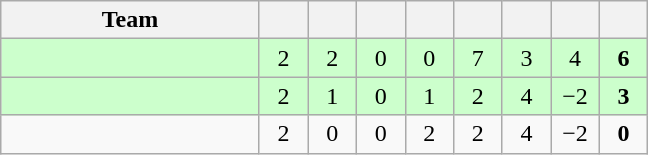<table class=wikitable style="text-align:center">
<tr>
<th width=165>Team</th>
<th width=25></th>
<th width=25></th>
<th width=25></th>
<th width=25></th>
<th width=25></th>
<th width=25></th>
<th width=25></th>
<th width=25></th>
</tr>
<tr style="background:#ccffcc">
<td style="text-align:left"></td>
<td>2</td>
<td>2</td>
<td>0</td>
<td>0</td>
<td>7</td>
<td>3</td>
<td>4</td>
<td><strong>6</strong></td>
</tr>
<tr style="background:#ccffcc">
<td style="text-align:left"></td>
<td>2</td>
<td>1</td>
<td>0</td>
<td>1</td>
<td>2</td>
<td>4</td>
<td>−2</td>
<td><strong>3</strong></td>
</tr>
<tr>
<td style="text-align:left"></td>
<td>2</td>
<td>0</td>
<td>0</td>
<td>2</td>
<td>2</td>
<td>4</td>
<td>−2</td>
<td><strong>0</strong></td>
</tr>
</table>
